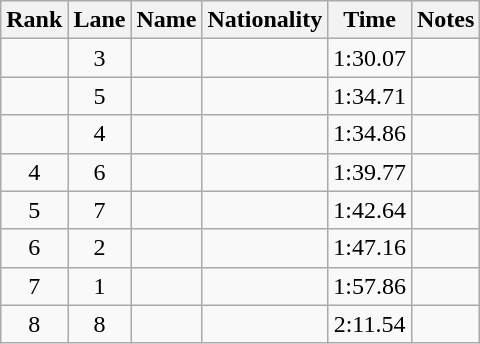<table class="wikitable sortable" style="text-align:center">
<tr>
<th>Rank</th>
<th>Lane</th>
<th>Name</th>
<th>Nationality</th>
<th>Time</th>
<th>Notes</th>
</tr>
<tr>
<td></td>
<td>3</td>
<td align=left></td>
<td align=left></td>
<td>1:30.07</td>
<td><strong></strong></td>
</tr>
<tr>
<td></td>
<td>5</td>
<td align=left></td>
<td align=left></td>
<td>1:34.71</td>
<td></td>
</tr>
<tr>
<td></td>
<td>4</td>
<td align=left></td>
<td align=left></td>
<td>1:34.86</td>
<td></td>
</tr>
<tr>
<td>4</td>
<td>6</td>
<td align=left></td>
<td align=left></td>
<td>1:39.77</td>
<td></td>
</tr>
<tr>
<td>5</td>
<td>7</td>
<td align=left></td>
<td align=left></td>
<td>1:42.64</td>
<td></td>
</tr>
<tr>
<td>6</td>
<td>2</td>
<td align=left></td>
<td align=left></td>
<td>1:47.16</td>
<td></td>
</tr>
<tr>
<td>7</td>
<td>1</td>
<td align=left></td>
<td align=left></td>
<td>1:57.86</td>
<td></td>
</tr>
<tr>
<td>8</td>
<td>8</td>
<td align=left></td>
<td align=left></td>
<td>2:11.54</td>
<td></td>
</tr>
</table>
